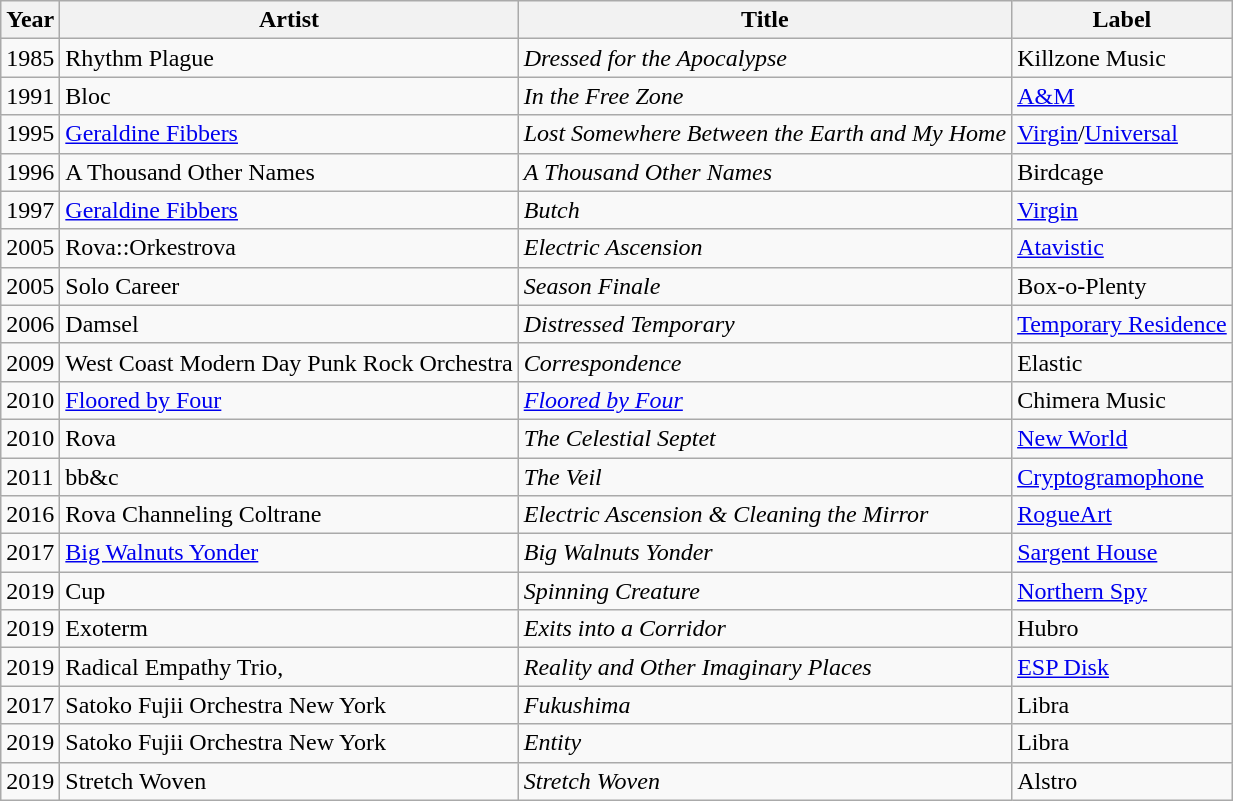<table class="wikitable sortable">
<tr>
<th>Year</th>
<th>Artist</th>
<th>Title</th>
<th>Label</th>
</tr>
<tr>
<td>1985</td>
<td>Rhythm Plague</td>
<td><em>Dressed for the Apocalypse</em></td>
<td>Killzone Music</td>
</tr>
<tr>
<td>1991</td>
<td>Bloc</td>
<td><em>In the Free Zone</em></td>
<td><a href='#'>A&M</a></td>
</tr>
<tr>
<td>1995</td>
<td><a href='#'>Geraldine Fibbers</a></td>
<td><em>Lost Somewhere Between the Earth and My Home</em></td>
<td><a href='#'>Virgin</a>/<a href='#'>Universal</a></td>
</tr>
<tr>
<td>1996</td>
<td>A Thousand Other Names</td>
<td><em>A Thousand Other Names</em></td>
<td>Birdcage</td>
</tr>
<tr>
<td>1997</td>
<td><a href='#'>Geraldine Fibbers</a></td>
<td><em>Butch</em></td>
<td><a href='#'>Virgin</a></td>
</tr>
<tr>
<td>2005</td>
<td>Rova::Orkestrova</td>
<td><em>Electric Ascension</em></td>
<td><a href='#'>Atavistic</a></td>
</tr>
<tr>
<td>2005</td>
<td>Solo Career</td>
<td><em>Season Finale</em></td>
<td>Box-o-Plenty</td>
</tr>
<tr>
<td>2006</td>
<td>Damsel</td>
<td><em>Distressed Temporary</em></td>
<td><a href='#'>Temporary Residence</a></td>
</tr>
<tr>
<td>2009</td>
<td>West Coast Modern Day Punk Rock Orchestra</td>
<td><em>Correspondence</em></td>
<td>Elastic</td>
</tr>
<tr>
<td>2010</td>
<td><a href='#'>Floored by Four</a></td>
<td><em><a href='#'>Floored by Four</a></em></td>
<td>Chimera Music</td>
</tr>
<tr>
<td>2010</td>
<td>Rova</td>
<td><em>The Celestial Septet</em></td>
<td><a href='#'>New World</a></td>
</tr>
<tr>
<td>2011</td>
<td>bb&c</td>
<td><em>The Veil</em></td>
<td><a href='#'>Cryptogramophone</a></td>
</tr>
<tr>
<td>2016</td>
<td>Rova Channeling Coltrane</td>
<td><em>Electric Ascension & Cleaning the Mirror</em></td>
<td><a href='#'>RogueArt</a></td>
</tr>
<tr>
<td>2017</td>
<td><a href='#'>Big Walnuts Yonder</a></td>
<td><em>Big Walnuts Yonder</em></td>
<td><a href='#'>Sargent House</a></td>
</tr>
<tr>
<td>2019</td>
<td>Cup</td>
<td><em>Spinning Creature</em></td>
<td><a href='#'>Northern Spy</a></td>
</tr>
<tr>
<td>2019</td>
<td>Exoterm</td>
<td><em>Exits into a Corridor</em></td>
<td>Hubro</td>
</tr>
<tr>
<td>2019</td>
<td>Radical Empathy Trio,</td>
<td><em>Reality and Other Imaginary Places</em></td>
<td><a href='#'>ESP Disk</a></td>
</tr>
<tr>
<td>2017</td>
<td>Satoko Fujii Orchestra New York</td>
<td><em>Fukushima</em></td>
<td>Libra</td>
</tr>
<tr>
<td>2019</td>
<td>Satoko Fujii Orchestra New York</td>
<td><em>Entity</em></td>
<td>Libra</td>
</tr>
<tr>
<td>2019</td>
<td>Stretch Woven</td>
<td><em>Stretch Woven</em></td>
<td>Alstro</td>
</tr>
</table>
